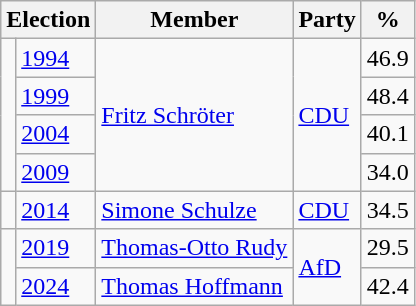<table class=wikitable>
<tr>
<th colspan=2>Election</th>
<th>Member</th>
<th>Party</th>
<th>%</th>
</tr>
<tr>
<td rowspan=4 bgcolor=></td>
<td><a href='#'>1994</a></td>
<td rowspan=4><a href='#'>Fritz Schröter</a></td>
<td rowspan=4><a href='#'>CDU</a></td>
<td align=right>46.9</td>
</tr>
<tr>
<td><a href='#'>1999</a></td>
<td align=right>48.4</td>
</tr>
<tr>
<td><a href='#'>2004</a></td>
<td align=right>40.1</td>
</tr>
<tr>
<td><a href='#'>2009</a></td>
<td align=right>34.0</td>
</tr>
<tr>
<td bgcolor=></td>
<td><a href='#'>2014</a></td>
<td><a href='#'>Simone Schulze</a></td>
<td><a href='#'>CDU</a></td>
<td align=right>34.5</td>
</tr>
<tr>
<td rowspan=2 bgcolor=></td>
<td><a href='#'>2019</a></td>
<td><a href='#'>Thomas-Otto Rudy</a></td>
<td rowspan=2><a href='#'>AfD</a></td>
<td align=right>29.5</td>
</tr>
<tr>
<td><a href='#'>2024</a></td>
<td><a href='#'>Thomas Hoffmann</a></td>
<td align=right>42.4</td>
</tr>
</table>
